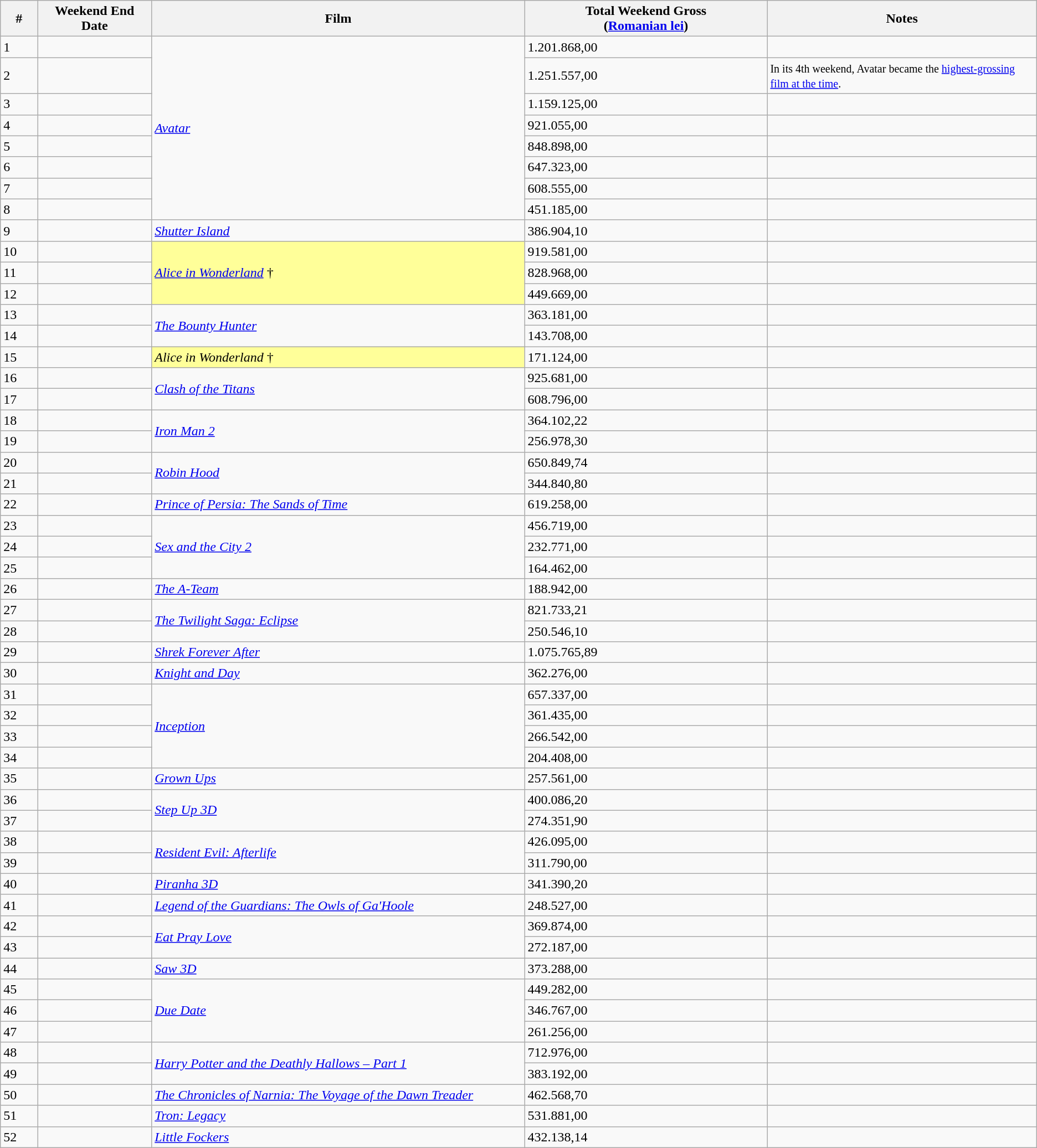<table class="wikitable sortable">
<tr>
<th abbr="Week">#</th>
<th abbr="Date" style="width:130px">Weekend End Date</th>
<th width="36%">Film</th>
<th abbr="Gross">Total Weekend Gross<br>(<a href='#'>Romanian lei</a>)</th>
<th width="26%">Notes</th>
</tr>
<tr>
<td>1</td>
<td></td>
<td rowspan="8"><em><a href='#'>Avatar</a></em></td>
<td>1.201.868,00</td>
<td></td>
</tr>
<tr>
<td>2</td>
<td></td>
<td>1.251.557,00</td>
<td><small>In its 4th weekend, Avatar became the <a href='#'>highest-grossing film at the time</a>.</small></td>
</tr>
<tr>
<td>3</td>
<td></td>
<td>1.159.125,00</td>
<td></td>
</tr>
<tr>
<td>4</td>
<td></td>
<td> 921.055,00</td>
<td></td>
</tr>
<tr>
<td>5</td>
<td></td>
<td> 848.898,00</td>
<td></td>
</tr>
<tr>
<td>6</td>
<td></td>
<td> 647.323,00</td>
<td></td>
</tr>
<tr>
<td>7</td>
<td></td>
<td> 608.555,00</td>
<td></td>
</tr>
<tr>
<td>8</td>
<td></td>
<td> 451.185,00</td>
<td></td>
</tr>
<tr>
<td>9</td>
<td></td>
<td><em><a href='#'>Shutter Island</a></em></td>
<td> 386.904,10</td>
<td></td>
</tr>
<tr>
<td>10</td>
<td></td>
<td rowspan="3" style="background-color:#FFFF99"><em><a href='#'>Alice in Wonderland</a></em> †</td>
<td> 919.581,00</td>
<td></td>
</tr>
<tr>
<td>11</td>
<td></td>
<td> 828.968,00</td>
<td></td>
</tr>
<tr>
<td>12</td>
<td></td>
<td> 449.669,00</td>
<td></td>
</tr>
<tr>
<td>13</td>
<td></td>
<td rowspan="2"><em><a href='#'>The Bounty Hunter</a></em></td>
<td> 363.181,00</td>
<td></td>
</tr>
<tr>
<td>14</td>
<td></td>
<td> 143.708,00</td>
<td></td>
</tr>
<tr>
<td>15</td>
<td></td>
<td style="background-color:#FFFF99"><em>Alice in Wonderland</em> †</td>
<td> 171.124,00</td>
<td></td>
</tr>
<tr>
<td>16</td>
<td></td>
<td rowspan="2"><em><a href='#'>Clash of the Titans</a></em></td>
<td> 925.681,00</td>
<td></td>
</tr>
<tr>
<td>17</td>
<td></td>
<td> 608.796,00</td>
<td></td>
</tr>
<tr>
<td>18</td>
<td></td>
<td rowspan="2"><em><a href='#'>Iron Man 2</a></em></td>
<td> 364.102,22</td>
<td></td>
</tr>
<tr>
<td>19</td>
<td></td>
<td> 256.978,30</td>
<td></td>
</tr>
<tr>
<td>20</td>
<td></td>
<td rowspan="2"><em><a href='#'>Robin Hood</a></em></td>
<td> 650.849,74</td>
<td></td>
</tr>
<tr>
<td>21</td>
<td></td>
<td> 344.840,80</td>
<td></td>
</tr>
<tr>
<td>22</td>
<td></td>
<td><em><a href='#'>Prince of Persia: The Sands of Time</a></em></td>
<td> 619.258,00</td>
<td></td>
</tr>
<tr>
<td>23</td>
<td></td>
<td rowspan="3"><em><a href='#'>Sex and the City 2</a></em></td>
<td> 456.719,00</td>
<td></td>
</tr>
<tr>
<td>24</td>
<td></td>
<td> 232.771,00</td>
<td></td>
</tr>
<tr>
<td>25</td>
<td></td>
<td> 164.462,00</td>
<td></td>
</tr>
<tr>
<td>26</td>
<td></td>
<td><em><a href='#'>The A-Team</a></em></td>
<td> 188.942,00</td>
<td></td>
</tr>
<tr>
<td>27</td>
<td></td>
<td rowspan="2"><em><a href='#'>The Twilight Saga: Eclipse</a></em></td>
<td> 821.733,21</td>
<td></td>
</tr>
<tr>
<td>28</td>
<td></td>
<td> 250.546,10</td>
<td></td>
</tr>
<tr>
<td>29</td>
<td></td>
<td><em><a href='#'>Shrek Forever After</a></em></td>
<td>1.075.765,89</td>
<td></td>
</tr>
<tr>
<td>30</td>
<td></td>
<td><em><a href='#'>Knight and Day</a></em></td>
<td> 362.276,00</td>
<td></td>
</tr>
<tr>
<td>31</td>
<td></td>
<td rowspan="4"><em><a href='#'>Inception</a></em></td>
<td> 657.337,00</td>
<td></td>
</tr>
<tr>
<td>32</td>
<td></td>
<td> 361.435,00</td>
<td></td>
</tr>
<tr>
<td>33</td>
<td></td>
<td> 266.542,00</td>
<td></td>
</tr>
<tr>
<td>34</td>
<td></td>
<td> 204.408,00</td>
<td></td>
</tr>
<tr>
<td>35</td>
<td></td>
<td><em><a href='#'>Grown Ups</a></em></td>
<td> 257.561,00</td>
<td></td>
</tr>
<tr>
<td>36</td>
<td></td>
<td rowspan="2"><em><a href='#'>Step Up 3D</a></em></td>
<td> 400.086,20</td>
<td></td>
</tr>
<tr>
<td>37</td>
<td></td>
<td> 274.351,90</td>
<td></td>
</tr>
<tr>
<td>38</td>
<td></td>
<td rowspan="2"><em><a href='#'>Resident Evil: Afterlife</a></em></td>
<td> 426.095,00</td>
<td></td>
</tr>
<tr>
<td>39</td>
<td></td>
<td> 311.790,00</td>
<td></td>
</tr>
<tr>
<td>40</td>
<td></td>
<td><em><a href='#'>Piranha 3D</a></em></td>
<td> 341.390,20</td>
<td></td>
</tr>
<tr>
<td>41</td>
<td></td>
<td><em><a href='#'>Legend of the Guardians: The Owls of Ga'Hoole</a></em></td>
<td> 248.527,00</td>
<td></td>
</tr>
<tr>
<td>42</td>
<td></td>
<td rowspan="2"><em><a href='#'>Eat Pray Love</a></em></td>
<td> 369.874,00</td>
<td></td>
</tr>
<tr>
<td>43</td>
<td></td>
<td> 272.187,00</td>
<td></td>
</tr>
<tr>
<td>44</td>
<td></td>
<td><em><a href='#'>Saw 3D</a></em></td>
<td> 373.288,00</td>
<td></td>
</tr>
<tr>
<td>45</td>
<td></td>
<td rowspan="3"><em><a href='#'>Due Date</a></em></td>
<td> 449.282,00</td>
<td></td>
</tr>
<tr>
<td>46</td>
<td></td>
<td> 346.767,00</td>
<td></td>
</tr>
<tr>
<td>47</td>
<td></td>
<td> 261.256,00</td>
<td></td>
</tr>
<tr>
<td>48</td>
<td></td>
<td rowspan="2"><em><a href='#'>Harry Potter and the Deathly Hallows – Part 1</a></em></td>
<td> 712.976,00</td>
<td></td>
</tr>
<tr>
<td>49</td>
<td></td>
<td> 383.192,00</td>
<td></td>
</tr>
<tr>
<td>50</td>
<td></td>
<td><em><a href='#'>The Chronicles of Narnia: The Voyage of the Dawn Treader</a></em></td>
<td> 462.568,70</td>
<td></td>
</tr>
<tr>
<td>51</td>
<td></td>
<td><em><a href='#'>Tron: Legacy</a></em></td>
<td> 531.881,00</td>
<td></td>
</tr>
<tr>
<td>52</td>
<td></td>
<td><em><a href='#'>Little Fockers</a></em></td>
<td> 432.138,14</td>
<td></td>
</tr>
</table>
